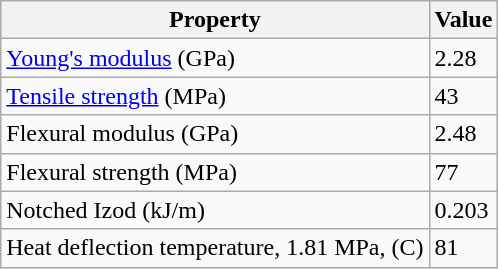<table class="wikitable">
<tr>
<th>Property</th>
<th>Value</th>
</tr>
<tr>
<td><a href='#'>Young's modulus</a> (GPa)</td>
<td>2.28</td>
</tr>
<tr>
<td><a href='#'>Tensile strength</a> (MPa)</td>
<td>43</td>
</tr>
<tr>
<td>Flexural modulus (GPa)</td>
<td>2.48</td>
</tr>
<tr>
<td>Flexural strength (MPa)</td>
<td>77</td>
</tr>
<tr>
<td>Notched Izod (kJ/m)</td>
<td>0.203</td>
</tr>
<tr>
<td>Heat deflection temperature, 1.81 MPa, (C)</td>
<td>81</td>
</tr>
</table>
